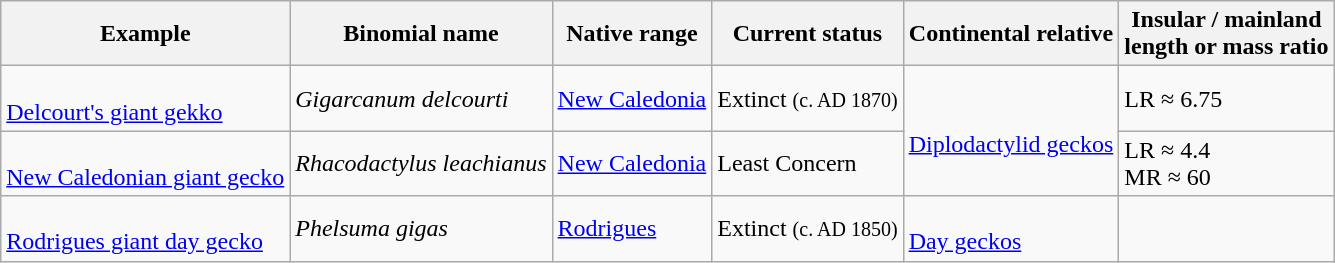<table class=wikitable>
<tr>
<th>Example</th>
<th>Binomial name</th>
<th>Native range</th>
<th>Current status</th>
<th>Continental relative</th>
<th>Insular / mainland<br>length or mass ratio</th>
</tr>
<tr>
<td><br><a href='#'>Delcourt's giant gekko</a></td>
<td><em>Gigarcanum delcourti</em></td>
<td><a href='#'>New Caledonia</a></td>
<td>Extinct <small>(c. AD 1870)</small></td>
<td rowspan="2"><br><a href='#'>Diplodactylid geckos</a></td>
<td>LR ≈ 6.75 </td>
</tr>
<tr>
<td><br><a href='#'>New Caledonian giant gecko</a></td>
<td><em>Rhacodactylus leachianus</em></td>
<td><a href='#'>New Caledonia</a></td>
<td>Least Concern</td>
<td>LR ≈ 4.4 <br>MR ≈ 60 </td>
</tr>
<tr>
<td><br><a href='#'>Rodrigues giant day gecko</a></td>
<td><em>Phelsuma gigas</em></td>
<td><a href='#'>Rodrigues</a></td>
<td>Extinct <small>(c. AD 1850)</small></td>
<td><br><a href='#'>Day geckos</a></td>
<td></td>
</tr>
</table>
